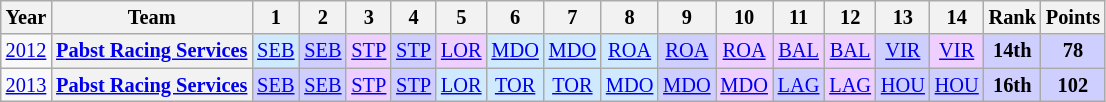<table class="wikitable" style="text-align:center; font-size:85%">
<tr>
<th>Year</th>
<th>Team</th>
<th>1</th>
<th>2</th>
<th>3</th>
<th>4</th>
<th>5</th>
<th>6</th>
<th>7</th>
<th>8</th>
<th>9</th>
<th>10</th>
<th>11</th>
<th>12</th>
<th>13</th>
<th>14</th>
<th>Rank</th>
<th>Points</th>
</tr>
<tr>
<td><a href='#'>2012</a></td>
<th nowrap><a href='#'>Pabst Racing Services</a></th>
<td style="background:#CFEAFF;"><a href='#'>SEB</a><br></td>
<td style="background:#CFCFFF;"><a href='#'>SEB</a><br></td>
<td style="background:#EFCFFF;"><a href='#'>STP</a><br></td>
<td style="background:#CFCFFF;"><a href='#'>STP</a><br></td>
<td style="background:#EFCFFF;"><a href='#'>LOR</a><br></td>
<td style="background:#CFEAFF;"><a href='#'>MDO</a><br></td>
<td style="background:#CFEAFF;"><a href='#'>MDO</a><br></td>
<td style="background:#CFEAFF;"><a href='#'>ROA</a><br></td>
<td style="background:#CFCFFF;"><a href='#'>ROA</a><br></td>
<td style="background:#EFCFFF;"><a href='#'>ROA</a><br></td>
<td style="background:#EFCFFF;"><a href='#'>BAL</a><br></td>
<td style="background:#EFCFFF;"><a href='#'>BAL</a><br></td>
<td style="background:#CFCFFF;"><a href='#'>VIR</a><br></td>
<td style="background:#EFCFFF;"><a href='#'>VIR</a><br></td>
<th style="background:#CFCFFF;">14th</th>
<th style="background:#CFCFFF;">78</th>
</tr>
<tr>
<td><a href='#'>2013</a></td>
<th nowrap><a href='#'>Pabst Racing Services</a></th>
<td style="background:#CFCFFF;"><a href='#'>SEB</a><br></td>
<td style="background:#CFCFFF;"><a href='#'>SEB</a><br></td>
<td style="background:#EFCFFF;"><a href='#'>STP</a><br></td>
<td style="background:#CFCFFF;"><a href='#'>STP</a><br></td>
<td style="background:#CFEAFF;"><a href='#'>LOR</a><br></td>
<td style="background:#CFEAFF;"><a href='#'>TOR</a><br></td>
<td style="background:#CFEAFF;"><a href='#'>TOR</a><br></td>
<td style="background:#CFEAFF;"><a href='#'>MDO</a><br></td>
<td style="background:#CFCFFF;"><a href='#'>MDO</a><br></td>
<td style="background:#EFCFFF;"><a href='#'>MDO</a><br></td>
<td style="background:#CFCFFF;"><a href='#'>LAG</a><br></td>
<td style="background:#EFCFFF;"><a href='#'>LAG</a><br></td>
<td style="background:#CFCFFF;"><a href='#'>HOU</a><br></td>
<td style="background:#CFCFFF;"><a href='#'>HOU</a><br></td>
<th style="background:#CFCFFF;">16th</th>
<th style="background:#CFCFFF;">102</th>
</tr>
</table>
